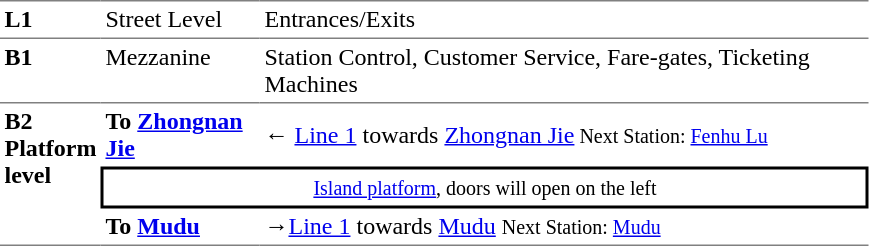<table table border=0 cellspacing=0 cellpadding=3>
<tr>
<td style="border-top:solid 1px gray;border-bottom:solid 1px gray;" valign=top width=50><strong>L1</strong></td>
<td style="border-top:solid 1px gray;border-bottom:solid 1px gray;" valign=top width=100>Street Level</td>
<td style="border-top:solid 1px gray;border-bottom:solid 1px gray;" valign=top width=400>Entrances/Exits</td>
</tr>
<tr>
<td valign=top width=50><strong>B1</strong></td>
<td valign=top width=100>Mezzanine</td>
<td valign=top width=400>Station Control, Customer Service, Fare-gates, Ticketing Machines</td>
</tr>
<tr>
<td style="border-top:solid 1px gray;border-bottom:solid 1px gray;" valign=top width=50 rowspan=3><strong>B2<br>Platform level</strong></td>
<td style="border-top:solid 1px gray;" width=100><span><strong>To <a href='#'>Zhongnan Jie</a></strong></span></td>
<td style="border-top:solid 1px gray;" width=400>← <a href='#'>Line 1</a>  towards <a href='#'>Zhongnan Jie</a><small> Next Station: <a href='#'>Fenhu Lu</a></small></td>
</tr>
<tr>
<td style="border-bottom:solid 2px black;border-top:solid 2px black;border-right:solid 2px black;border-left:solid 2px black;text-align:center;" colspan=2><small><a href='#'>Island platform</a>, doors will open on the left</small></td>
</tr>
<tr>
<td style="border-bottom:solid 1px gray;"><span><strong>To <a href='#'>Mudu</a></strong></span></td>
<td style="border-bottom:solid 1px gray;">→<a href='#'>Line 1</a>  towards <a href='#'>Mudu</a> <small> Next Station: <a href='#'>Mudu</a></small></td>
</tr>
</table>
